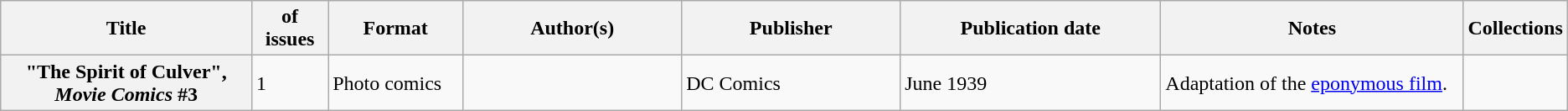<table class="wikitable">
<tr>
<th>Title</th>
<th style="width:40pt"> of issues</th>
<th style="width:75pt">Format</th>
<th style="width:125pt">Author(s)</th>
<th style="width:125pt">Publisher</th>
<th style="width:150pt">Publication date</th>
<th style="width:175pt">Notes</th>
<th>Collections</th>
</tr>
<tr>
<th>"The Spirit of Culver", <em>Movie Comics</em> #3</th>
<td>1</td>
<td>Photo comics</td>
<td></td>
<td>DC Comics</td>
<td>June 1939</td>
<td>Adaptation of the <a href='#'>eponymous film</a>.</td>
<td></td>
</tr>
</table>
